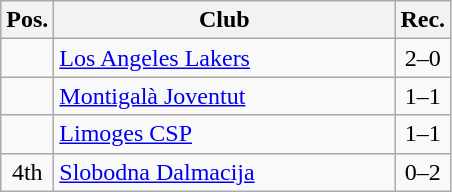<table class="wikitable" style="text-align:center">
<tr>
<th width=25>Pos.</th>
<th width=220>Club</th>
<th width=25>Rec.</th>
</tr>
<tr>
<td></td>
<td align=left> <a href='#'>Los Angeles Lakers</a></td>
<td>2–0</td>
</tr>
<tr>
<td></td>
<td align=left> <a href='#'>Montigalà Joventut</a></td>
<td>1–1</td>
</tr>
<tr>
<td></td>
<td align=left> <a href='#'>Limoges CSP</a></td>
<td>1–1</td>
</tr>
<tr>
<td>4th</td>
<td align=left> <a href='#'>Slobodna Dalmacija</a></td>
<td>0–2</td>
</tr>
</table>
